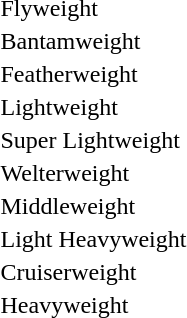<table>
<tr>
<td rowspan=2>Flyweight</td>
<td rowspan=2></td>
<td rowspan=2></td>
<td></td>
</tr>
<tr>
<td></td>
</tr>
<tr>
<td>Bantamweight</td>
<td></td>
<td></td>
<td></td>
</tr>
<tr>
<td rowspan=2>Featherweight</td>
<td rowspan=2></td>
<td rowspan=2></td>
<td></td>
</tr>
<tr>
<td></td>
</tr>
<tr>
<td>Lightweight</td>
<td></td>
<td></td>
<td></td>
</tr>
<tr>
<td rowspan=2>Super Lightweight</td>
<td rowspan=2></td>
<td rowspan=2></td>
<td></td>
</tr>
<tr>
<td></td>
</tr>
<tr>
<td>Welterweight</td>
<td></td>
<td></td>
<td></td>
</tr>
<tr>
<td rowspan=2>Middleweight</td>
<td rowspan=2></td>
<td rowspan=2></td>
<td></td>
</tr>
<tr>
<td></td>
</tr>
<tr>
<td>Light Heavyweight</td>
<td></td>
<td></td>
<td></td>
</tr>
<tr>
<td>Cruiserweight</td>
<td></td>
<td></td>
<td></td>
</tr>
<tr>
<td rowspan=2>Heavyweight</td>
<td rowspan=2></td>
<td rowspan=2></td>
<td></td>
</tr>
<tr>
<td></td>
</tr>
</table>
